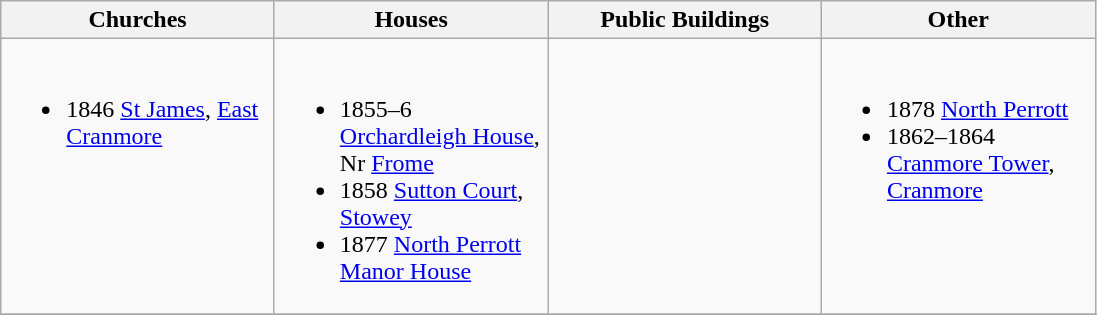<table class="wikitable">
<tr>
<th width="175">Churches</th>
<th width="175">Houses</th>
<th width="175">Public Buildings</th>
<th width="175">Other</th>
</tr>
<tr valign="top">
<td><br><ul><li>1846 <a href='#'>St James</a>, <a href='#'>East Cranmore</a></li></ul></td>
<td><br><ul><li>1855–6 <a href='#'>Orchardleigh House</a>, Nr <a href='#'>Frome</a></li><li>1858 <a href='#'>Sutton Court</a>, <a href='#'>Stowey</a></li><li>1877 <a href='#'>North Perrott Manor House</a></li></ul></td>
<td></td>
<td><br><ul><li>1878 <a href='#'>North Perrott</a></li><li>1862–1864 <a href='#'>Cranmore Tower</a>, <a href='#'>Cranmore</a></li></ul></td>
</tr>
<tr>
</tr>
</table>
